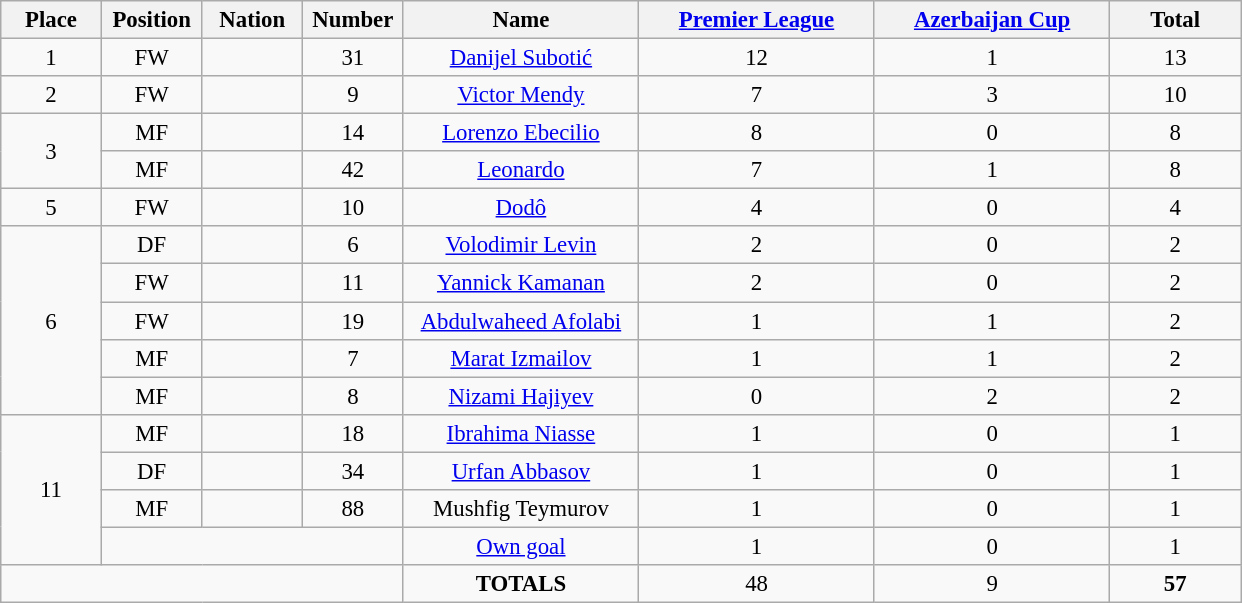<table class="wikitable" style="font-size: 95%; text-align: center;">
<tr>
<th width=60>Place</th>
<th width=60>Position</th>
<th width=60>Nation</th>
<th width=60>Number</th>
<th width=150>Name</th>
<th width=150><a href='#'>Premier League</a></th>
<th width=150><a href='#'>Azerbaijan Cup</a></th>
<th width=80>Total</th>
</tr>
<tr>
<td>1</td>
<td>FW</td>
<td></td>
<td>31</td>
<td><a href='#'>Danijel Subotić</a></td>
<td>12</td>
<td>1</td>
<td>13</td>
</tr>
<tr>
<td>2</td>
<td>FW</td>
<td></td>
<td>9</td>
<td><a href='#'>Victor Mendy</a></td>
<td>7</td>
<td>3</td>
<td>10</td>
</tr>
<tr>
<td rowspan="2">3</td>
<td>MF</td>
<td></td>
<td>14</td>
<td><a href='#'>Lorenzo Ebecilio</a></td>
<td>8</td>
<td>0</td>
<td>8</td>
</tr>
<tr>
<td>MF</td>
<td></td>
<td>42</td>
<td><a href='#'>Leonardo</a></td>
<td>7</td>
<td>1</td>
<td>8</td>
</tr>
<tr>
<td>5</td>
<td>FW</td>
<td></td>
<td>10</td>
<td><a href='#'>Dodô</a></td>
<td>4</td>
<td>0</td>
<td>4</td>
</tr>
<tr>
<td rowspan="5">6</td>
<td>DF</td>
<td></td>
<td>6</td>
<td><a href='#'>Volodimir Levin</a></td>
<td>2</td>
<td>0</td>
<td>2</td>
</tr>
<tr>
<td>FW</td>
<td></td>
<td>11</td>
<td><a href='#'>Yannick Kamanan</a></td>
<td>2</td>
<td>0</td>
<td>2</td>
</tr>
<tr>
<td>FW</td>
<td></td>
<td>19</td>
<td><a href='#'>Abdulwaheed Afolabi</a></td>
<td>1</td>
<td>1</td>
<td>2</td>
</tr>
<tr>
<td>MF</td>
<td></td>
<td>7</td>
<td><a href='#'>Marat Izmailov</a></td>
<td>1</td>
<td>1</td>
<td>2</td>
</tr>
<tr>
<td>MF</td>
<td></td>
<td>8</td>
<td><a href='#'>Nizami Hajiyev</a></td>
<td>0</td>
<td>2</td>
<td>2</td>
</tr>
<tr>
<td rowspan="4">11</td>
<td>MF</td>
<td></td>
<td>18</td>
<td><a href='#'>Ibrahima Niasse</a></td>
<td>1</td>
<td>0</td>
<td>1</td>
</tr>
<tr>
<td>DF</td>
<td></td>
<td>34</td>
<td><a href='#'>Urfan Abbasov</a></td>
<td>1</td>
<td>0</td>
<td>1</td>
</tr>
<tr>
<td>MF</td>
<td></td>
<td>88</td>
<td>Mushfig Teymurov</td>
<td>1</td>
<td>0</td>
<td>1</td>
</tr>
<tr>
<td colspan="3"></td>
<td><a href='#'>Own goal</a></td>
<td>1</td>
<td>0</td>
<td>1</td>
</tr>
<tr>
<td colspan="4"></td>
<td><strong>TOTALS</strong></td>
<td>48</td>
<td>9</td>
<td><strong>57</strong></td>
</tr>
</table>
